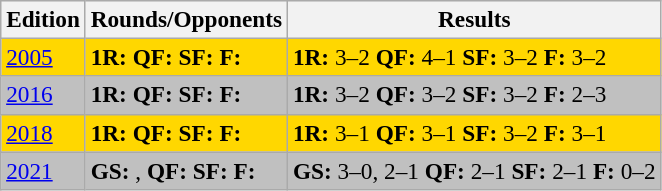<table class="sortable wikitable" style="font-size:97%;">
<tr bgcolor="#eeeeee">
<th>Edition</th>
<th>Rounds/Opponents</th>
<th>Results</th>
</tr>
<tr bgcolor="#FFD700">
<td><a href='#'>2005</a></td>
<td><strong>1R:</strong>  <strong>QF:</strong>  <strong>SF:</strong>  <strong>F:</strong> </td>
<td><strong>1R:</strong> 3–2 <strong>QF:</strong> 4–1 <strong>SF:</strong> 3–2 <strong>F:</strong> 3–2</td>
</tr>
<tr bgcolor="silver">
<td><a href='#'>2016</a></td>
<td><strong>1R:</strong>  <strong>QF:</strong>  <strong>SF:</strong>  <strong>F:</strong> </td>
<td><strong>1R:</strong> 3–2 <strong>QF:</strong> 3–2 <strong>SF:</strong> 3–2 <strong>F:</strong> 2–3</td>
</tr>
<tr bgcolor="#FFD700">
<td><a href='#'>2018</a></td>
<td><strong>1R:</strong>  <strong>QF:</strong>  <strong>SF:</strong>  <strong>F:</strong> </td>
<td><strong>1R:</strong> 3–1 <strong>QF:</strong> 3–1 <strong>SF:</strong> 3–2 <strong>F:</strong> 3–1</td>
</tr>
<tr bgcolor="silver">
<td><a href='#'>2021</a></td>
<td><strong>GS:</strong> ,  <strong>QF:</strong>  <strong>SF:</strong>  <strong>F:</strong> </td>
<td><strong>GS:</strong> 3–0, 2–1 <strong>QF:</strong> 2–1 <strong>SF:</strong> 2–1 <strong>F:</strong> 0–2</td>
</tr>
</table>
